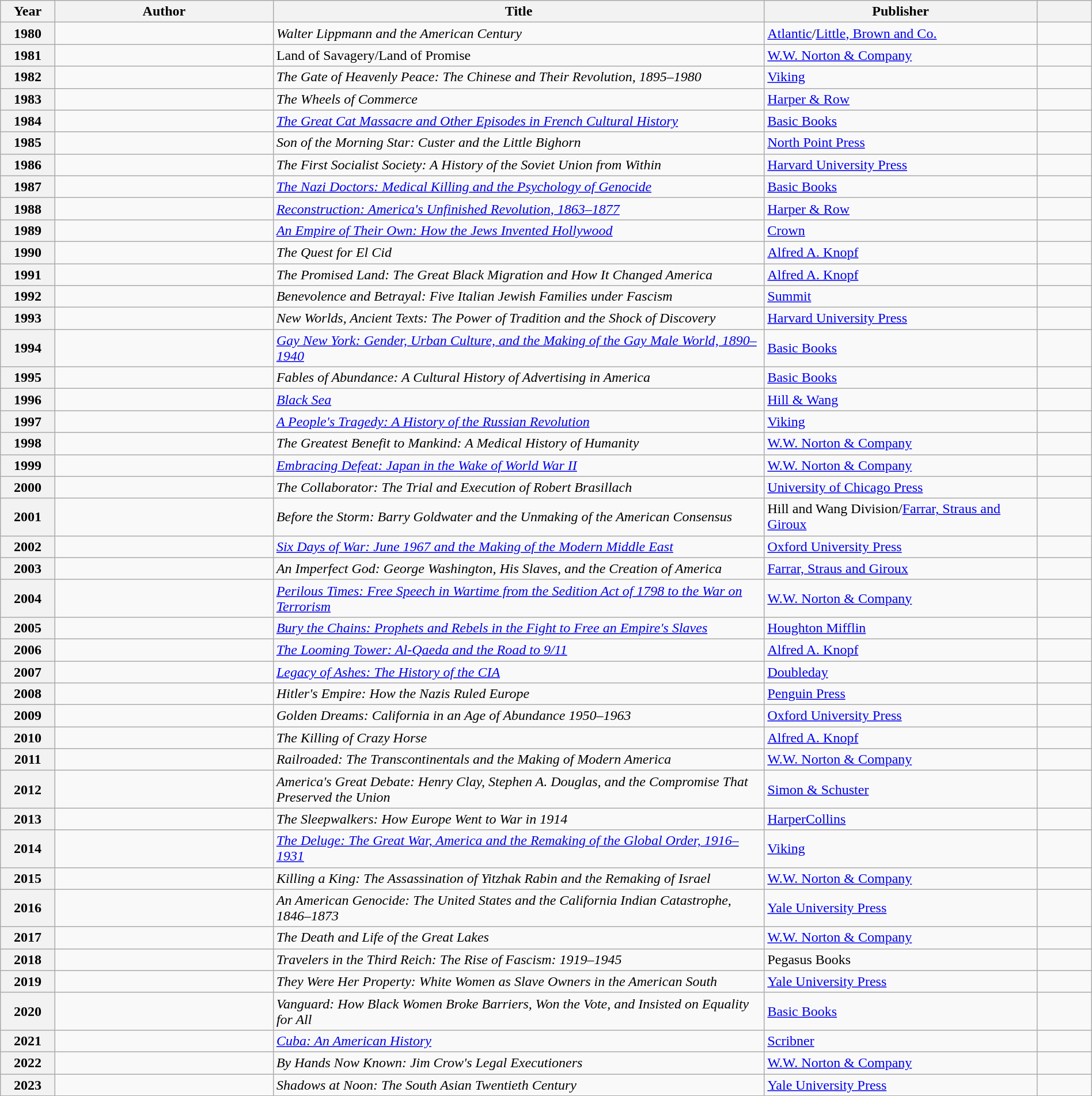<table class="wikitable sortable mw-collapsible" style="width:100%">
<tr>
<th scope="col" width="5%">Year</th>
<th scope="col" width="20%">Author</th>
<th scope="col" width="45%">Title</th>
<th scope="col" width="25%">Publisher</th>
<th scope="col" width="5%"></th>
</tr>
<tr>
<th>1980</th>
<td></td>
<td><em>Walter Lippmann and the American Century</em></td>
<td><a href='#'>Atlantic</a>/<a href='#'>Little, Brown and Co.</a></td>
<td></td>
</tr>
<tr>
<th>1981</th>
<td></td>
<td>Land of Savagery/Land of Promise</td>
<td><a href='#'>W.W. Norton & Company</a></td>
<td></td>
</tr>
<tr>
<th>1982</th>
<td></td>
<td><em>The Gate of Heavenly Peace: The Chinese and Their Revolution, 1895–1980</em></td>
<td><a href='#'>Viking</a></td>
<td></td>
</tr>
<tr>
<th>1983</th>
<td></td>
<td><em>The Wheels of Commerce</em></td>
<td><a href='#'>Harper & Row</a></td>
<td></td>
</tr>
<tr>
<th>1984</th>
<td></td>
<td><em><a href='#'>The Great Cat Massacre and Other Episodes in French Cultural History</a></em></td>
<td><a href='#'>Basic Books</a></td>
<td></td>
</tr>
<tr>
<th>1985</th>
<td></td>
<td><em>Son of the Morning Star: Custer and the Little Bighorn</em></td>
<td><a href='#'>North Point Press</a></td>
<td></td>
</tr>
<tr>
<th>1986</th>
<td></td>
<td><em>The First Socialist Society: A History of the Soviet Union from Within</em></td>
<td><a href='#'>Harvard University Press</a></td>
<td></td>
</tr>
<tr>
<th>1987</th>
<td></td>
<td><em><a href='#'>The Nazi Doctors: Medical Killing and the Psychology of Genocide</a></em></td>
<td><a href='#'>Basic Books</a></td>
<td></td>
</tr>
<tr>
<th>1988</th>
<td></td>
<td><em><a href='#'>Reconstruction: America's Unfinished Revolution, 1863–1877</a></em></td>
<td><a href='#'>Harper & Row</a></td>
<td></td>
</tr>
<tr>
<th>1989</th>
<td></td>
<td><em><a href='#'>An Empire of Their Own: How the Jews Invented Hollywood</a></em></td>
<td><a href='#'>Crown</a></td>
<td></td>
</tr>
<tr>
<th>1990</th>
<td></td>
<td><em>The Quest for El Cid</em></td>
<td><a href='#'>Alfred A. Knopf</a></td>
<td></td>
</tr>
<tr>
<th>1991</th>
<td></td>
<td><em>The Promised Land: The Great Black Migration and How It Changed America</em></td>
<td><a href='#'>Alfred A. Knopf</a></td>
<td></td>
</tr>
<tr>
<th>1992</th>
<td></td>
<td><em>Benevolence and Betrayal: Five Italian Jewish Families under Fascism</em></td>
<td><a href='#'>Summit</a></td>
<td></td>
</tr>
<tr>
<th>1993</th>
<td></td>
<td><em>New Worlds, Ancient Texts: The Power of Tradition and the Shock of Discovery</em></td>
<td><a href='#'>Harvard University Press</a></td>
<td></td>
</tr>
<tr>
<th>1994</th>
<td></td>
<td><em><a href='#'>Gay New York: Gender, Urban Culture, and the Making of the Gay Male World, 1890–1940</a></em></td>
<td><a href='#'>Basic Books</a></td>
<td></td>
</tr>
<tr>
<th>1995</th>
<td></td>
<td><em>Fables of Abundance: A Cultural History of Advertising in America</em></td>
<td><a href='#'>Basic Books</a></td>
<td></td>
</tr>
<tr>
<th>1996</th>
<td></td>
<td><em><a href='#'>Black Sea</a></em></td>
<td><a href='#'>Hill & Wang</a></td>
<td></td>
</tr>
<tr>
<th>1997</th>
<td></td>
<td><em><a href='#'>A People's Tragedy: A History of the Russian Revolution</a></em></td>
<td><a href='#'>Viking</a></td>
<td></td>
</tr>
<tr>
<th>1998</th>
<td></td>
<td><em>The Greatest Benefit to Mankind: A Medical History of Humanity</em></td>
<td><a href='#'>W.W. Norton & Company</a></td>
<td></td>
</tr>
<tr>
<th>1999</th>
<td></td>
<td><em><a href='#'>Embracing Defeat: Japan in the Wake of World War II</a></em></td>
<td><a href='#'>W.W. Norton & Company</a></td>
<td></td>
</tr>
<tr>
<th>2000</th>
<td></td>
<td><em>The Collaborator: The Trial and Execution of Robert Brasillach</em></td>
<td><a href='#'>University of Chicago Press</a></td>
<td></td>
</tr>
<tr>
<th>2001</th>
<td></td>
<td><em>Before the Storm: Barry Goldwater and the Unmaking of the American Consensus</em></td>
<td>Hill and Wang Division/<a href='#'>Farrar, Straus and Giroux</a></td>
<td></td>
</tr>
<tr>
<th>2002</th>
<td></td>
<td><em><a href='#'>Six Days of War: June 1967 and the Making of the Modern Middle East</a></em></td>
<td><a href='#'>Oxford University Press</a></td>
<td></td>
</tr>
<tr>
<th>2003</th>
<td></td>
<td><em>An Imperfect God: George Washington, His Slaves, and the Creation of America</em></td>
<td><a href='#'>Farrar, Straus and Giroux</a></td>
<td></td>
</tr>
<tr>
<th>2004</th>
<td></td>
<td><em><a href='#'>Perilous Times: Free Speech in Wartime from the Sedition Act of 1798 to the War on Terrorism</a></em></td>
<td><a href='#'>W.W. Norton & Company</a></td>
<td></td>
</tr>
<tr>
<th>2005</th>
<td></td>
<td><em><a href='#'>Bury the Chains: Prophets and Rebels in the Fight to Free an Empire's Slaves</a></em></td>
<td><a href='#'>Houghton Mifflin</a></td>
<td></td>
</tr>
<tr>
<th>2006</th>
<td></td>
<td><em><a href='#'>The Looming Tower: Al-Qaeda and the Road to 9/11</a></em></td>
<td><a href='#'>Alfred A. Knopf</a></td>
<td></td>
</tr>
<tr>
<th>2007</th>
<td></td>
<td><em><a href='#'>Legacy of Ashes: The History of the CIA</a></em></td>
<td><a href='#'>Doubleday</a></td>
<td></td>
</tr>
<tr>
<th>2008</th>
<td></td>
<td><em>Hitler's Empire: How the Nazis Ruled Europe</em></td>
<td><a href='#'>Penguin Press</a></td>
<td></td>
</tr>
<tr>
<th>2009</th>
<td></td>
<td><em>Golden Dreams: California in an Age of Abundance 1950–1963</em></td>
<td><a href='#'>Oxford University Press</a></td>
<td></td>
</tr>
<tr>
<th>2010</th>
<td></td>
<td><em>The Killing of Crazy Horse</em></td>
<td><a href='#'>Alfred A. Knopf</a></td>
<td></td>
</tr>
<tr>
<th>2011</th>
<td></td>
<td><em>Railroaded: The Transcontinentals and the Making of Modern America</em></td>
<td><a href='#'>W.W. Norton & Company</a></td>
<td></td>
</tr>
<tr>
<th>2012</th>
<td></td>
<td><em>America's Great Debate: Henry Clay, Stephen A. Douglas, and the Compromise That Preserved the Union</em></td>
<td><a href='#'>Simon & Schuster</a></td>
<td></td>
</tr>
<tr>
<th>2013</th>
<td></td>
<td><em>The Sleepwalkers: How Europe Went to War in 1914</em></td>
<td><a href='#'>HarperCollins</a></td>
<td></td>
</tr>
<tr>
<th>2014</th>
<td></td>
<td><em><a href='#'>The Deluge: The Great War, America and the Remaking of the Global Order, 1916–1931</a></em></td>
<td><a href='#'>Viking</a></td>
<td></td>
</tr>
<tr>
<th>2015</th>
<td></td>
<td><em>Killing a King: The Assassination of Yitzhak Rabin and the Remaking of Israel</em></td>
<td><a href='#'>W.W. Norton & Company</a></td>
<td></td>
</tr>
<tr>
<th>2016</th>
<td></td>
<td><em>An American Genocide: The United States and the California Indian Catastrophe, 1846–1873</em></td>
<td><a href='#'>Yale University Press</a></td>
<td></td>
</tr>
<tr>
<th>2017</th>
<td></td>
<td><em>The Death and Life of the Great Lakes</em></td>
<td><a href='#'>W.W. Norton & Company</a></td>
<td></td>
</tr>
<tr>
<th>2018</th>
<td></td>
<td><em>Travelers in the Third Reich: The Rise of Fascism: 1919–1945</em></td>
<td>Pegasus Books</td>
<td></td>
</tr>
<tr>
<th>2019</th>
<td></td>
<td><em>They Were Her Property: White Women as Slave Owners in the American South</em></td>
<td><a href='#'>Yale University Press</a></td>
<td></td>
</tr>
<tr>
<th>2020</th>
<td></td>
<td><em>Vanguard: How Black Women Broke Barriers, Won the Vote, and Insisted on Equality for All</em></td>
<td><a href='#'>Basic Books</a></td>
<td></td>
</tr>
<tr>
<th>2021</th>
<td></td>
<td><em><a href='#'>Cuba: An American History</a></em></td>
<td><a href='#'>Scribner</a></td>
<td></td>
</tr>
<tr>
<th>2022</th>
<td></td>
<td><em>By Hands Now Known: Jim Crow's Legal Executioners</em></td>
<td><a href='#'>W.W. Norton & Company</a></td>
<td></td>
</tr>
<tr>
<th>2023</th>
<td></td>
<td><em>Shadows at Noon: The South Asian Twentieth Century</em></td>
<td><a href='#'>Yale University Press</a></td>
<td></td>
</tr>
</table>
